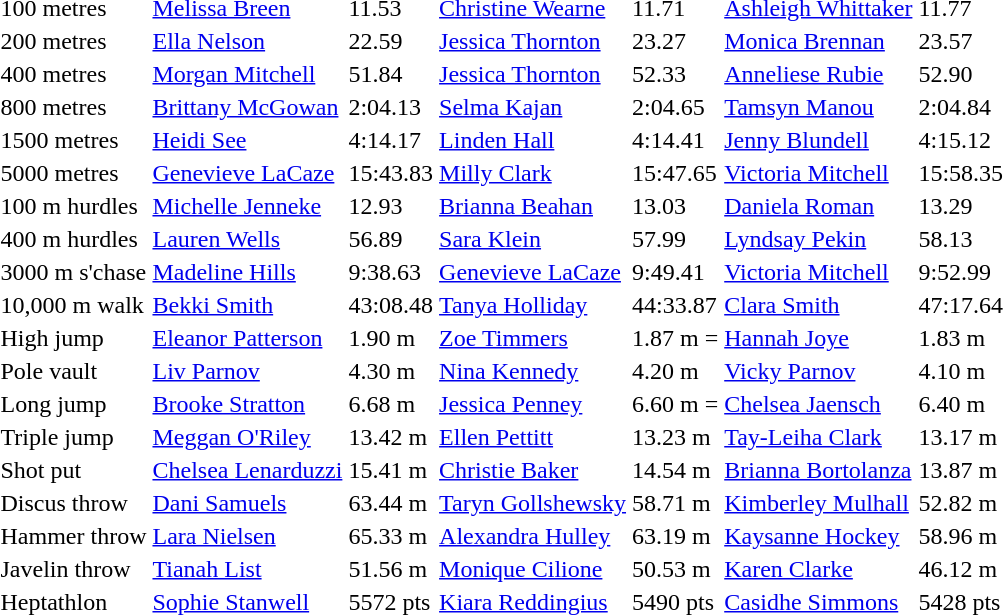<table>
<tr>
<td>100 metres</td>
<td><a href='#'>Melissa Breen</a></td>
<td>11.53</td>
<td><a href='#'>Christine Wearne</a></td>
<td>11.71</td>
<td><a href='#'>Ashleigh Whittaker</a></td>
<td>11.77</td>
</tr>
<tr>
<td>200 metres</td>
<td><a href='#'>Ella Nelson</a></td>
<td>22.59</td>
<td><a href='#'>Jessica Thornton</a></td>
<td>23.27</td>
<td><a href='#'>Monica Brennan</a></td>
<td>23.57</td>
</tr>
<tr>
<td>400 metres</td>
<td><a href='#'>Morgan Mitchell</a></td>
<td>51.84</td>
<td><a href='#'>Jessica Thornton</a></td>
<td>52.33 </td>
<td><a href='#'>Anneliese Rubie</a></td>
<td>52.90</td>
</tr>
<tr>
<td>800 metres</td>
<td><a href='#'>Brittany McGowan</a></td>
<td>2:04.13</td>
<td><a href='#'>Selma Kajan</a></td>
<td>2:04.65</td>
<td><a href='#'>Tamsyn Manou</a></td>
<td>2:04.84</td>
</tr>
<tr>
<td>1500 metres</td>
<td><a href='#'>Heidi See</a></td>
<td>4:14.17</td>
<td><a href='#'>Linden Hall</a></td>
<td>4:14.41</td>
<td><a href='#'>Jenny Blundell</a></td>
<td>4:15.12</td>
</tr>
<tr>
<td>5000 metres</td>
<td><a href='#'>Genevieve LaCaze</a></td>
<td>15:43.83</td>
<td><a href='#'>Milly Clark</a></td>
<td>15:47.65 </td>
<td><a href='#'>Victoria Mitchell</a></td>
<td>15:58.35</td>
</tr>
<tr>
<td>100 m hurdles</td>
<td><a href='#'>Michelle Jenneke</a></td>
<td>12.93</td>
<td><a href='#'>Brianna Beahan</a></td>
<td>13.03 </td>
<td><a href='#'>Daniela Roman</a></td>
<td>13.29 </td>
</tr>
<tr>
<td>400 m hurdles</td>
<td><a href='#'>Lauren Wells</a></td>
<td>56.89</td>
<td><a href='#'>Sara Klein</a></td>
<td>57.99 </td>
<td><a href='#'>Lyndsay Pekin</a></td>
<td>58.13</td>
</tr>
<tr>
<td>3000 m s'chase</td>
<td><a href='#'>Madeline Hills</a></td>
<td>9:38.63</td>
<td><a href='#'>Genevieve LaCaze</a></td>
<td>9:49.41</td>
<td><a href='#'>Victoria Mitchell</a></td>
<td>9:52.99</td>
</tr>
<tr>
<td>10,000 m walk</td>
<td><a href='#'>Bekki Smith</a></td>
<td>43:08.48 </td>
<td><a href='#'>Tanya Holliday</a></td>
<td>44:33.87 </td>
<td><a href='#'>Clara Smith</a></td>
<td>47:17.64 </td>
</tr>
<tr>
<td>High jump</td>
<td><a href='#'>Eleanor Patterson</a></td>
<td>1.90 m</td>
<td><a href='#'>Zoe Timmers</a></td>
<td>1.87 m =</td>
<td><a href='#'>Hannah Joye</a></td>
<td>1.83 m</td>
</tr>
<tr>
<td>Pole vault</td>
<td><a href='#'>Liv Parnov</a></td>
<td>4.30 m</td>
<td><a href='#'>Nina Kennedy</a></td>
<td>4.20 m</td>
<td><a href='#'>Vicky Parnov</a></td>
<td>4.10 m</td>
</tr>
<tr>
<td>Long jump</td>
<td><a href='#'>Brooke Stratton</a></td>
<td>6.68 m</td>
<td><a href='#'>Jessica Penney</a></td>
<td>6.60 m =</td>
<td><a href='#'>Chelsea Jaensch</a></td>
<td>6.40 m</td>
</tr>
<tr>
<td>Triple jump</td>
<td><a href='#'>Meggan O'Riley</a></td>
<td>13.42 m </td>
<td><a href='#'>Ellen Pettitt</a></td>
<td>13.23 m</td>
<td><a href='#'>Tay-Leiha Clark</a></td>
<td>13.17 m </td>
</tr>
<tr>
<td>Shot put</td>
<td><a href='#'>Chelsea Lenarduzzi</a></td>
<td>15.41 m </td>
<td><a href='#'>Christie Baker</a></td>
<td>14.54 m</td>
<td><a href='#'>Brianna Bortolanza</a></td>
<td>13.87 m </td>
</tr>
<tr>
<td>Discus throw</td>
<td><a href='#'>Dani Samuels</a></td>
<td>63.44 m</td>
<td><a href='#'>Taryn Gollshewsky</a></td>
<td>58.71 m</td>
<td><a href='#'>Kimberley Mulhall</a></td>
<td>52.82 m</td>
</tr>
<tr>
<td>Hammer throw</td>
<td><a href='#'>Lara Nielsen</a></td>
<td>65.33 m</td>
<td><a href='#'>Alexandra Hulley</a></td>
<td>63.19 m</td>
<td><a href='#'>Kaysanne Hockey</a></td>
<td>58.96 m</td>
</tr>
<tr>
<td>Javelin throw</td>
<td><a href='#'>Tianah List</a></td>
<td>51.56 m </td>
<td><a href='#'>Monique Cilione</a></td>
<td>50.53 m</td>
<td><a href='#'>Karen Clarke</a></td>
<td>46.12 m</td>
</tr>
<tr>
<td>Heptathlon</td>
<td><a href='#'>Sophie Stanwell</a></td>
<td>5572 pts</td>
<td><a href='#'>Kiara Reddingius</a></td>
<td>5490 pts </td>
<td><a href='#'>Casidhe Simmons</a></td>
<td>5428 pts</td>
</tr>
</table>
